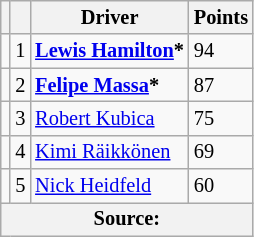<table class="wikitable" style="font-size: 85%;">
<tr>
<th></th>
<th></th>
<th>Driver</th>
<th>Points</th>
</tr>
<tr>
<td></td>
<td align="center">1</td>
<td> <strong><a href='#'>Lewis Hamilton</a>*</strong></td>
<td>94</td>
</tr>
<tr>
<td></td>
<td align="center">2</td>
<td> <strong><a href='#'>Felipe Massa</a>*</strong></td>
<td>87</td>
</tr>
<tr>
<td></td>
<td align="center">3</td>
<td> <a href='#'>Robert Kubica</a></td>
<td>75</td>
</tr>
<tr>
<td></td>
<td align="center">4</td>
<td> <a href='#'>Kimi Räikkönen</a></td>
<td>69</td>
</tr>
<tr>
<td></td>
<td align="center">5</td>
<td> <a href='#'>Nick Heidfeld</a></td>
<td>60</td>
</tr>
<tr>
<th colspan=4>Source:</th>
</tr>
</table>
